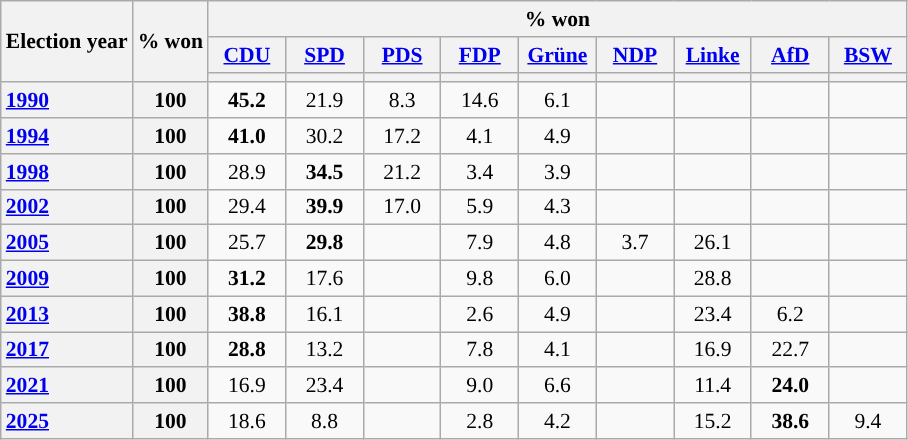<table class="wikitable" style="text-align:center; font-size: 0.9em;">
<tr>
<th rowspan="3">Election year</th>
<th rowspan="3">% won</th>
<th colspan="10">% won</th>
</tr>
<tr>
<th class="unsortable" style="width:45px;"><a href='#'>CDU</a></th>
<th class="unsortable" style="width:45px;"><a href='#'>SPD</a></th>
<th class="unsortable" style="width:45px;"><a href='#'>PDS</a></th>
<th class="unsortable" style="width:45px;"><a href='#'>FDP</a></th>
<th class="unsortable" style="width:45px;"><a href='#'>Grüne</a></th>
<th class="unsortable" style="width:45px;"><a href='#'>NDP</a></th>
<th class="unsortable" style="width:45px;"><a href='#'>Linke</a></th>
<th class="unsortable" style="width:45px;"><a href='#'>AfD</a></th>
<th class="unsortable" style="width:45px;"><a href='#'>BSW</a></th>
</tr>
<tr>
<th style="background:"></th>
<th style="background:"></th>
<th style="background:"></th>
<th style="background:"></th>
<th style="background:"></th>
<th style="background:"></th>
<th style="background:"></th>
<th style="background:"></th>
<th style="background:"></th>
</tr>
<tr>
<th style="text-align: left;"><a href='#'>1990</a></th>
<th>100</th>
<td><strong>45.2</strong></td>
<td>21.9</td>
<td>8.3</td>
<td>14.6</td>
<td>6.1</td>
<td></td>
<td></td>
<td></td>
<td></td>
</tr>
<tr>
<th style="text-align: left;"><a href='#'>1994</a></th>
<th>100</th>
<td><strong>41.0</strong></td>
<td>30.2</td>
<td>17.2</td>
<td>4.1</td>
<td>4.9</td>
<td></td>
<td></td>
<td></td>
<td></td>
</tr>
<tr>
<th style="text-align: left;"><a href='#'>1998</a></th>
<th>100</th>
<td>28.9</td>
<td><strong>34.5</strong></td>
<td>21.2</td>
<td>3.4</td>
<td>3.9</td>
<td></td>
<td></td>
<td></td>
<td></td>
</tr>
<tr>
<th style="text-align: left;"><a href='#'>2002</a></th>
<th>100</th>
<td>29.4</td>
<td><strong>39.9</strong></td>
<td>17.0</td>
<td>5.9</td>
<td>4.3</td>
<td></td>
<td></td>
<td></td>
<td></td>
</tr>
<tr>
<th style="text-align: left;"><a href='#'>2005</a></th>
<th>100</th>
<td>25.7</td>
<td><strong>29.8</strong></td>
<td></td>
<td>7.9</td>
<td>4.8</td>
<td>3.7</td>
<td>26.1</td>
<td></td>
<td></td>
</tr>
<tr>
<th style="text-align: left;"><a href='#'>2009</a></th>
<th>100</th>
<td><strong>31.2</strong></td>
<td>17.6</td>
<td></td>
<td>9.8</td>
<td>6.0</td>
<td></td>
<td>28.8</td>
<td></td>
<td></td>
</tr>
<tr>
<th style="text-align: left;"><a href='#'>2013</a></th>
<th>100</th>
<td><strong>38.8</strong></td>
<td>16.1</td>
<td></td>
<td>2.6</td>
<td>4.9</td>
<td></td>
<td>23.4</td>
<td>6.2</td>
<td></td>
</tr>
<tr>
<th style="text-align: left;"><a href='#'>2017</a></th>
<th>100</th>
<td><strong>28.8</strong></td>
<td>13.2</td>
<td></td>
<td>7.8</td>
<td>4.1</td>
<td></td>
<td>16.9</td>
<td>22.7</td>
<td></td>
</tr>
<tr>
<th style="text-align: left;"><a href='#'>2021</a></th>
<th>100</th>
<td>16.9</td>
<td>23.4</td>
<td></td>
<td>9.0</td>
<td>6.6</td>
<td></td>
<td>11.4</td>
<td><strong>24.0</strong></td>
<td></td>
</tr>
<tr>
<th style="text-align: left;"><a href='#'>2025</a></th>
<th>100</th>
<td>18.6</td>
<td>8.8</td>
<td></td>
<td>2.8</td>
<td>4.2</td>
<td></td>
<td>15.2</td>
<td><strong>38.6</strong></td>
<td>9.4</td>
</tr>
</table>
